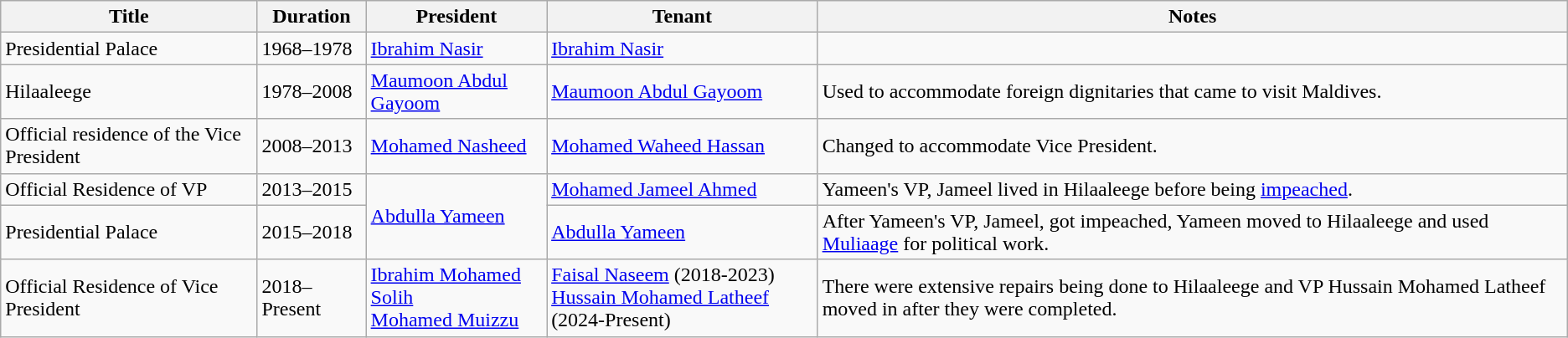<table class="wikitable">
<tr>
<th>Title</th>
<th>Duration</th>
<th>President</th>
<th>Tenant</th>
<th>Notes</th>
</tr>
<tr>
<td>Presidential Palace</td>
<td>1968–1978</td>
<td><a href='#'>Ibrahim Nasir</a></td>
<td><a href='#'>Ibrahim Nasir</a></td>
<td></td>
</tr>
<tr>
<td>Hilaaleege</td>
<td>1978–2008</td>
<td><a href='#'>Maumoon Abdul Gayoom</a></td>
<td><a href='#'>Maumoon Abdul Gayoom</a></td>
<td>Used to accommodate foreign dignitaries that came to visit Maldives.</td>
</tr>
<tr>
<td>Official residence of the Vice President</td>
<td>2008–2013</td>
<td><a href='#'>Mohamed Nasheed</a></td>
<td><a href='#'>Mohamed Waheed Hassan</a></td>
<td>Changed to accommodate Vice President.</td>
</tr>
<tr>
<td>Official Residence of VP</td>
<td>2013–2015</td>
<td rowspan="2"><a href='#'>Abdulla Yameen</a></td>
<td><a href='#'>Mohamed Jameel Ahmed</a></td>
<td>Yameen's VP, Jameel lived in Hilaaleege before being <a href='#'>impeached</a>.</td>
</tr>
<tr>
<td>Presidential Palace</td>
<td>2015–2018</td>
<td><a href='#'>Abdulla Yameen</a></td>
<td>After Yameen's VP, Jameel, got impeached, Yameen moved to Hilaaleege and used <a href='#'>Muliaage</a> for political work.</td>
</tr>
<tr>
<td>Official Residence of Vice President</td>
<td>2018–Present</td>
<td><a href='#'>Ibrahim Mohamed Solih</a><br><a href='#'>Mohamed Muizzu</a></td>
<td><a href='#'>Faisal Naseem</a> (2018-2023)<br><a href='#'>Hussain Mohamed Latheef</a> (2024-Present)</td>
<td>There were extensive repairs being done to Hilaaleege and VP Hussain Mohamed Latheef moved in after they were completed.</td>
</tr>
</table>
